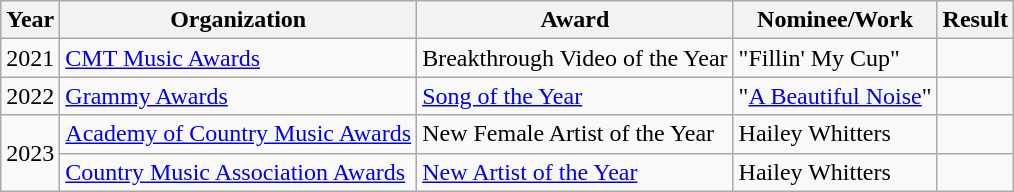<table class="wikitable">
<tr>
<th>Year</th>
<th>Organization</th>
<th>Award</th>
<th>Nominee/Work</th>
<th>Result</th>
</tr>
<tr>
<td>2021</td>
<td><a href='#'>CMT Music Awards</a></td>
<td>Breakthrough Video of the Year</td>
<td>"Fillin' My Cup"</td>
<td></td>
</tr>
<tr>
<td>2022</td>
<td><a href='#'>Grammy Awards</a></td>
<td><a href='#'>Song of the Year</a></td>
<td>"<a href='#'>A Beautiful Noise</a>"</td>
<td></td>
</tr>
<tr>
<td rowspan=2>2023</td>
<td><a href='#'>Academy of Country Music Awards</a></td>
<td>New Female Artist of the Year</td>
<td>Hailey Whitters</td>
<td></td>
</tr>
<tr>
<td><a href='#'>Country Music Association Awards</a></td>
<td><a href='#'>New Artist of the Year</a></td>
<td>Hailey Whitters</td>
<td></td>
</tr>
</table>
